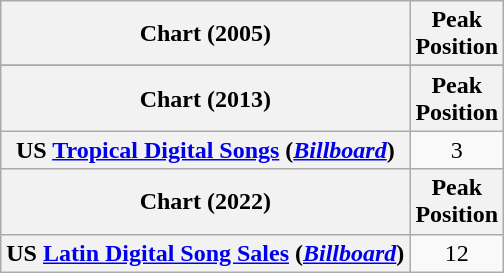<table class="wikitable sortable plainrowheaders" style="text-align:center;">
<tr>
<th scope="col">Chart (2005)</th>
<th scope="col">Peak <br> Position</th>
</tr>
<tr>
</tr>
<tr>
</tr>
<tr>
</tr>
<tr>
</tr>
<tr>
</tr>
<tr>
<th scope="col">Chart (2013)</th>
<th scope="col">Peak <br> Position</th>
</tr>
<tr>
<th scope="row">US <a href='#'>Tropical Digital Songs</a> (<em><a href='#'>Billboard</a></em>)</th>
<td style="text-align:center;">3</td>
</tr>
<tr>
<th scope="col">Chart (2022)</th>
<th scope="col">Peak <br> Position</th>
</tr>
<tr>
<th scope="row">US <a href='#'>Latin Digital Song Sales</a> (<em><a href='#'>Billboard</a></em>)</th>
<td style="text-align:center;">12</td>
</tr>
</table>
